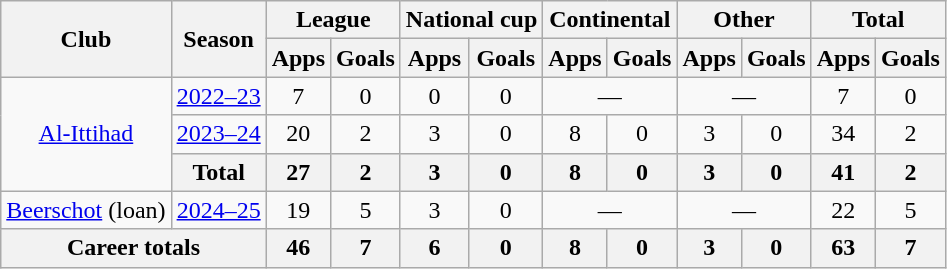<table class="wikitable" style="text-align: center">
<tr>
<th rowspan=2>Club</th>
<th rowspan=2>Season</th>
<th colspan=2>League</th>
<th colspan=2>National cup</th>
<th colspan=2>Continental</th>
<th colspan=2>Other</th>
<th colspan=2>Total</th>
</tr>
<tr>
<th>Apps</th>
<th>Goals</th>
<th>Apps</th>
<th>Goals</th>
<th>Apps</th>
<th>Goals</th>
<th>Apps</th>
<th>Goals</th>
<th>Apps</th>
<th>Goals</th>
</tr>
<tr>
<td rowspan=3><a href='#'>Al-Ittihad</a></td>
<td><a href='#'>2022–23</a></td>
<td>7</td>
<td>0</td>
<td>0</td>
<td>0</td>
<td colspan=2>—</td>
<td colspan=2>—</td>
<td>7</td>
<td>0</td>
</tr>
<tr>
<td><a href='#'>2023–24</a></td>
<td>20</td>
<td>2</td>
<td>3</td>
<td>0</td>
<td>8</td>
<td>0</td>
<td>3</td>
<td>0</td>
<td>34</td>
<td>2</td>
</tr>
<tr>
<th>Total</th>
<th>27</th>
<th>2</th>
<th>3</th>
<th>0</th>
<th>8</th>
<th>0</th>
<th>3</th>
<th>0</th>
<th>41</th>
<th>2</th>
</tr>
<tr>
<td><a href='#'>Beerschot</a> (loan)</td>
<td><a href='#'>2024–25</a></td>
<td>19</td>
<td>5</td>
<td>3</td>
<td>0</td>
<td colspan=2>—</td>
<td colspan=2>—</td>
<td>22</td>
<td>5</td>
</tr>
<tr>
<th colspan=2>Career totals</th>
<th>46</th>
<th>7</th>
<th>6</th>
<th>0</th>
<th>8</th>
<th>0</th>
<th>3</th>
<th>0</th>
<th>63</th>
<th>7</th>
</tr>
</table>
